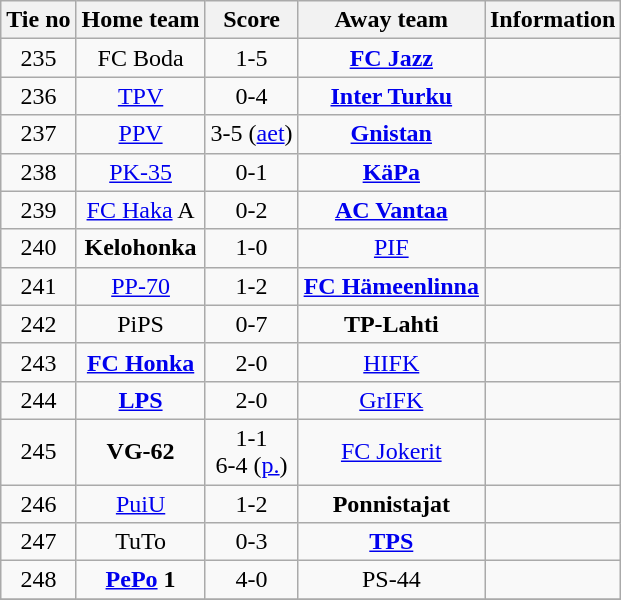<table class="wikitable" style="text-align:center">
<tr>
<th style= width="40px">Tie no</th>
<th style= width="150px">Home team</th>
<th style= width="60px">Score</th>
<th style= width="150px">Away team</th>
<th style= width="30px">Information</th>
</tr>
<tr>
<td>235</td>
<td>FC Boda</td>
<td>1-5</td>
<td><strong><a href='#'>FC Jazz</a></strong></td>
<td></td>
</tr>
<tr>
<td>236</td>
<td><a href='#'>TPV</a></td>
<td>0-4</td>
<td><strong><a href='#'>Inter Turku</a></strong></td>
<td></td>
</tr>
<tr>
<td>237</td>
<td><a href='#'>PPV</a></td>
<td>3-5 (<a href='#'>aet</a>)</td>
<td><strong><a href='#'>Gnistan</a></strong></td>
<td></td>
</tr>
<tr>
<td>238</td>
<td><a href='#'>PK-35</a></td>
<td>0-1</td>
<td><strong><a href='#'>KäPa</a></strong></td>
<td></td>
</tr>
<tr>
<td>239</td>
<td><a href='#'>FC Haka</a> A</td>
<td>0-2</td>
<td><strong><a href='#'>AC Vantaa</a></strong></td>
<td></td>
</tr>
<tr>
<td>240</td>
<td><strong>Kelohonka</strong></td>
<td>1-0</td>
<td><a href='#'>PIF</a></td>
<td></td>
</tr>
<tr>
<td>241</td>
<td><a href='#'>PP-70</a></td>
<td>1-2</td>
<td><strong><a href='#'>FC Hämeenlinna</a></strong></td>
<td></td>
</tr>
<tr>
<td>242</td>
<td>PiPS</td>
<td>0-7</td>
<td><strong>TP-Lahti</strong></td>
<td></td>
</tr>
<tr>
<td>243</td>
<td><strong><a href='#'>FC Honka</a></strong></td>
<td>2-0</td>
<td><a href='#'>HIFK</a></td>
<td></td>
</tr>
<tr>
<td>244</td>
<td><strong><a href='#'>LPS</a></strong></td>
<td>2-0</td>
<td><a href='#'>GrIFK</a></td>
<td></td>
</tr>
<tr>
<td>245</td>
<td><strong>VG-62</strong></td>
<td>1-1<br> 6-4  (<a href='#'>p.</a>)</td>
<td><a href='#'>FC Jokerit</a></td>
<td></td>
</tr>
<tr>
<td>246</td>
<td><a href='#'>PuiU</a></td>
<td>1-2</td>
<td><strong>Ponnistajat</strong></td>
<td></td>
</tr>
<tr>
<td>247</td>
<td>TuTo</td>
<td>0-3</td>
<td><strong><a href='#'>TPS</a></strong></td>
<td></td>
</tr>
<tr>
<td>248</td>
<td><strong><a href='#'>PePo</a> 1</strong></td>
<td>4-0</td>
<td>PS-44</td>
<td></td>
</tr>
<tr>
</tr>
</table>
